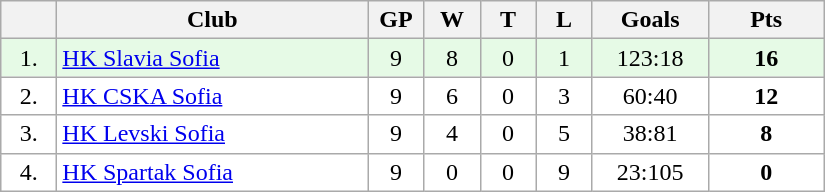<table class="wikitable">
<tr>
<th width="30"></th>
<th width="200">Club</th>
<th width="30">GP</th>
<th width="30">W</th>
<th width="30">T</th>
<th width="30">L</th>
<th width="70">Goals</th>
<th width="70">Pts</th>
</tr>
<tr bgcolor="#e6fae6" align="center">
<td>1.</td>
<td align="left"><a href='#'>HK Slavia Sofia</a></td>
<td>9</td>
<td>8</td>
<td>0</td>
<td>1</td>
<td>123:18</td>
<td><strong>16</strong></td>
</tr>
<tr bgcolor="#FFFFFF" align="center">
<td>2.</td>
<td align="left"><a href='#'>HK CSKA Sofia</a></td>
<td>9</td>
<td>6</td>
<td>0</td>
<td>3</td>
<td>60:40</td>
<td><strong>12</strong></td>
</tr>
<tr bgcolor="#FFFFFF" align="center">
<td>3.</td>
<td align="left"><a href='#'>HK Levski Sofia</a></td>
<td>9</td>
<td>4</td>
<td>0</td>
<td>5</td>
<td>38:81</td>
<td><strong>8</strong></td>
</tr>
<tr bgcolor="#FFFFFF" align="center">
<td>4.</td>
<td align="left"><a href='#'>HK Spartak Sofia</a></td>
<td>9</td>
<td>0</td>
<td>0</td>
<td>9</td>
<td>23:105</td>
<td><strong>0</strong></td>
</tr>
</table>
